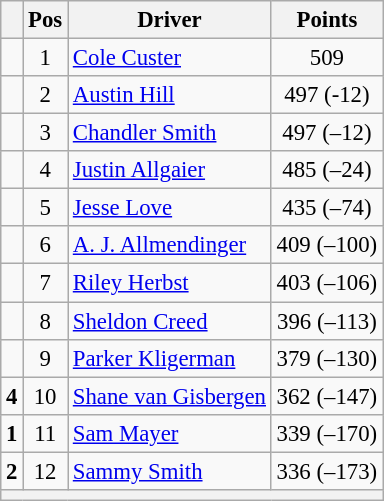<table class="wikitable" style="font-size: 95%;">
<tr>
<th></th>
<th>Pos</th>
<th>Driver</th>
<th>Points</th>
</tr>
<tr>
<td align="left"></td>
<td style="text-align:center;">1</td>
<td><a href='#'>Cole Custer</a></td>
<td style="text-align:center;">509</td>
</tr>
<tr>
<td align="left"></td>
<td style="text-align:center;">2</td>
<td><a href='#'>Austin Hill</a></td>
<td style="text-align:center;">497 (-12)</td>
</tr>
<tr>
<td align="left"></td>
<td style="text-align:center;">3</td>
<td><a href='#'>Chandler Smith</a></td>
<td style="text-align:center;">497 (–12)</td>
</tr>
<tr>
<td align="left"></td>
<td style="text-align:center;">4</td>
<td><a href='#'>Justin Allgaier</a></td>
<td style="text-align:center;">485 (–24)</td>
</tr>
<tr>
<td align="left"></td>
<td style="text-align:center;">5</td>
<td><a href='#'>Jesse Love</a></td>
<td style="text-align:center;">435 (–74)</td>
</tr>
<tr>
<td align="left"></td>
<td style="text-align:center;">6</td>
<td><a href='#'>A. J. Allmendinger</a></td>
<td style="text-align:center;">409 (–100)</td>
</tr>
<tr>
<td align="left"></td>
<td style="text-align:center;">7</td>
<td><a href='#'>Riley Herbst</a></td>
<td style="text-align:center;">403 (–106)</td>
</tr>
<tr>
<td align="left"></td>
<td style="text-align:center;">8</td>
<td><a href='#'>Sheldon Creed</a></td>
<td style="text-align:center;">396 (–113)</td>
</tr>
<tr>
<td align="left"></td>
<td style="text-align:center;">9</td>
<td><a href='#'>Parker Kligerman</a></td>
<td style="text-align:center;">379 (–130)</td>
</tr>
<tr>
<td align="left"> <strong>4</strong></td>
<td style="text-align:center;">10</td>
<td><a href='#'>Shane van Gisbergen</a></td>
<td style="text-align:center;">362 (–147)</td>
</tr>
<tr>
<td align="left"> <strong>1</strong></td>
<td style="text-align:center;">11</td>
<td><a href='#'>Sam Mayer</a></td>
<td style="text-align:center;">339 (–170)</td>
</tr>
<tr>
<td align="left"> <strong>2</strong></td>
<td style="text-align:center;">12</td>
<td><a href='#'>Sammy Smith</a></td>
<td style="text-align:center;">336 (–173)</td>
</tr>
<tr class="sortbottom">
<th colspan="9"></th>
</tr>
</table>
